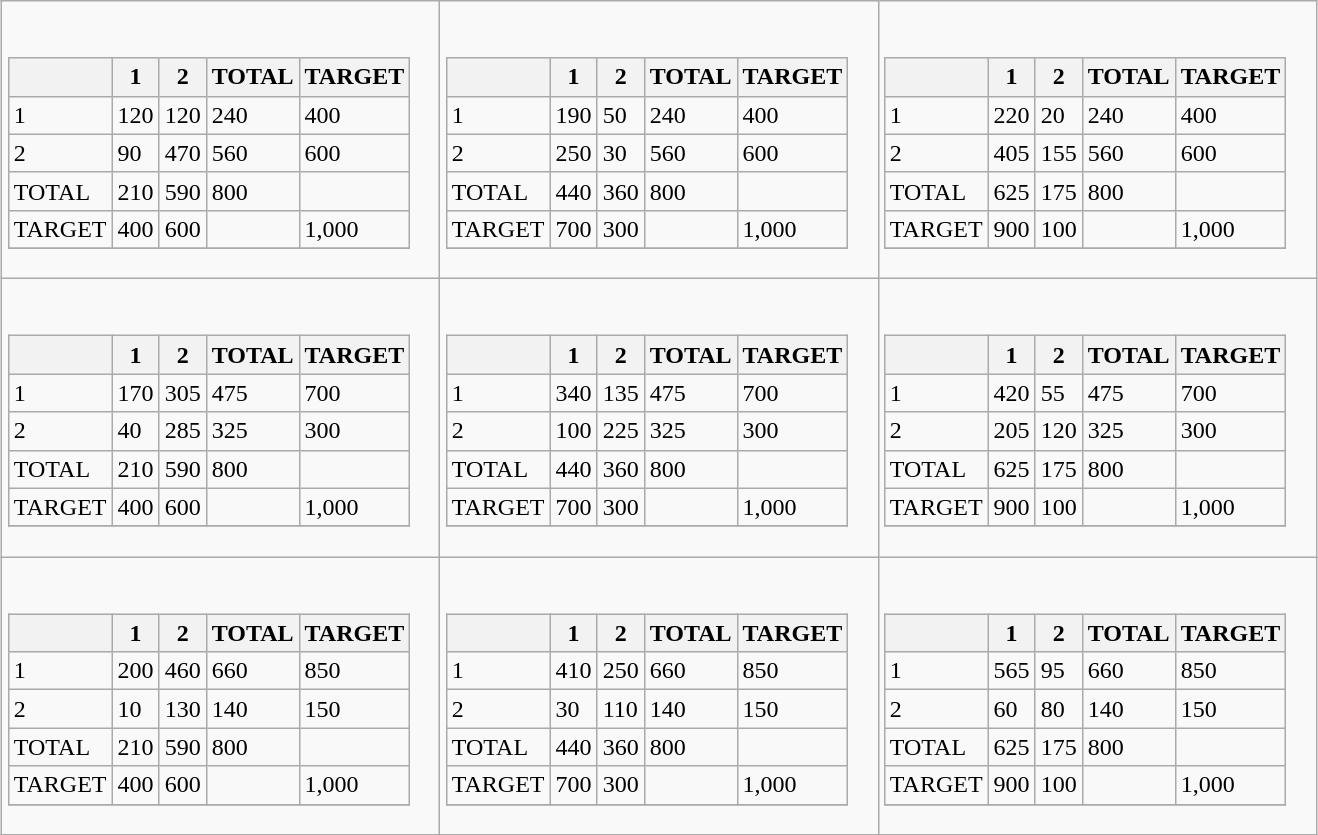<table class="wikitable" style="margin:1em auto;">
<tr>
<td><br><table class="wikitable">
<tr>
<th></th>
<th>1</th>
<th>2</th>
<th>TOTAL</th>
<th>TARGET</th>
</tr>
<tr>
<td>1</td>
<td>120</td>
<td>120</td>
<td>240</td>
<td>400</td>
</tr>
<tr>
<td>2</td>
<td>90</td>
<td>470</td>
<td>560</td>
<td>600</td>
</tr>
<tr>
<td>TOTAL</td>
<td>210</td>
<td>590</td>
<td>800</td>
<td></td>
</tr>
<tr>
<td>TARGET</td>
<td>400</td>
<td>600</td>
<td></td>
<td>1,000</td>
</tr>
<tr>
</tr>
</table>
</td>
<td><br><table class="wikitable">
<tr>
<th></th>
<th>1</th>
<th>2</th>
<th>TOTAL</th>
<th>TARGET</th>
</tr>
<tr>
<td>1</td>
<td>190</td>
<td>50</td>
<td>240</td>
<td>400</td>
</tr>
<tr>
<td>2</td>
<td>250</td>
<td>30</td>
<td>560</td>
<td>600</td>
</tr>
<tr>
<td>TOTAL</td>
<td>440</td>
<td>360</td>
<td>800</td>
<td></td>
</tr>
<tr>
<td>TARGET</td>
<td>700</td>
<td>300</td>
<td></td>
<td>1,000</td>
</tr>
<tr>
</tr>
</table>
</td>
<td><br><table class="wikitable">
<tr>
<th></th>
<th>1</th>
<th>2</th>
<th>TOTAL</th>
<th>TARGET</th>
</tr>
<tr>
<td>1</td>
<td>220</td>
<td>20</td>
<td>240</td>
<td>400</td>
</tr>
<tr>
<td>2</td>
<td>405</td>
<td>155</td>
<td>560</td>
<td>600</td>
</tr>
<tr>
<td>TOTAL</td>
<td>625</td>
<td>175</td>
<td>800</td>
<td></td>
</tr>
<tr>
<td>TARGET</td>
<td>900</td>
<td>100</td>
<td></td>
<td>1,000</td>
</tr>
<tr>
</tr>
</table>
</td>
</tr>
<tr>
<td><br><table class="wikitable">
<tr>
<th></th>
<th>1</th>
<th>2</th>
<th>TOTAL</th>
<th>TARGET</th>
</tr>
<tr>
<td>1</td>
<td>170</td>
<td>305</td>
<td>475</td>
<td>700</td>
</tr>
<tr>
<td>2</td>
<td>40</td>
<td>285</td>
<td>325</td>
<td>300</td>
</tr>
<tr>
<td>TOTAL</td>
<td>210</td>
<td>590</td>
<td>800</td>
<td></td>
</tr>
<tr>
<td>TARGET</td>
<td>400</td>
<td>600</td>
<td></td>
<td>1,000</td>
</tr>
<tr>
</tr>
</table>
</td>
<td><br><table class="wikitable">
<tr>
<th></th>
<th>1</th>
<th>2</th>
<th>TOTAL</th>
<th>TARGET</th>
</tr>
<tr>
<td>1</td>
<td>340</td>
<td>135</td>
<td>475</td>
<td>700</td>
</tr>
<tr>
<td>2</td>
<td>100</td>
<td>225</td>
<td>325</td>
<td>300</td>
</tr>
<tr>
<td>TOTAL</td>
<td>440</td>
<td>360</td>
<td>800</td>
<td></td>
</tr>
<tr>
<td>TARGET</td>
<td>700</td>
<td>300</td>
<td></td>
<td>1,000</td>
</tr>
<tr>
</tr>
</table>
</td>
<td><br><table class="wikitable">
<tr>
<th></th>
<th>1</th>
<th>2</th>
<th>TOTAL</th>
<th>TARGET</th>
</tr>
<tr>
<td>1</td>
<td>420</td>
<td>55</td>
<td>475</td>
<td>700</td>
</tr>
<tr>
<td>2</td>
<td>205</td>
<td>120</td>
<td>325</td>
<td>300</td>
</tr>
<tr>
<td>TOTAL</td>
<td>625</td>
<td>175</td>
<td>800</td>
<td></td>
</tr>
<tr>
<td>TARGET</td>
<td>900</td>
<td>100</td>
<td></td>
<td>1,000</td>
</tr>
<tr>
</tr>
</table>
</td>
</tr>
<tr>
<td><br><table class="wikitable">
<tr>
<th></th>
<th>1</th>
<th>2</th>
<th>TOTAL</th>
<th>TARGET</th>
</tr>
<tr>
<td>1</td>
<td>200</td>
<td>460</td>
<td>660</td>
<td>850</td>
</tr>
<tr>
<td>2</td>
<td>10</td>
<td>130</td>
<td>140</td>
<td>150</td>
</tr>
<tr>
<td>TOTAL</td>
<td>210</td>
<td>590</td>
<td>800</td>
<td></td>
</tr>
<tr>
<td>TARGET</td>
<td>400</td>
<td>600</td>
<td></td>
<td>1,000</td>
</tr>
<tr>
</tr>
</table>
</td>
<td><br><table class="wikitable">
<tr>
<th></th>
<th>1</th>
<th>2</th>
<th>TOTAL</th>
<th>TARGET</th>
</tr>
<tr>
<td>1</td>
<td>410</td>
<td>250</td>
<td>660</td>
<td>850</td>
</tr>
<tr>
<td>2</td>
<td>30</td>
<td>110</td>
<td>140</td>
<td>150</td>
</tr>
<tr>
<td>TOTAL</td>
<td>440</td>
<td>360</td>
<td>800</td>
<td></td>
</tr>
<tr>
<td>TARGET</td>
<td>700</td>
<td>300</td>
<td></td>
<td>1,000</td>
</tr>
<tr>
</tr>
</table>
</td>
<td><br><table class="wikitable">
<tr>
<th></th>
<th>1</th>
<th>2</th>
<th>TOTAL</th>
<th>TARGET</th>
</tr>
<tr>
<td>1</td>
<td>565</td>
<td>95</td>
<td>660</td>
<td>850</td>
</tr>
<tr>
<td>2</td>
<td>60</td>
<td>80</td>
<td>140</td>
<td>150</td>
</tr>
<tr>
<td>TOTAL</td>
<td>625</td>
<td>175</td>
<td>800</td>
<td></td>
</tr>
<tr>
<td>TARGET</td>
<td>900</td>
<td>100</td>
<td></td>
<td>1,000</td>
</tr>
<tr>
</tr>
</table>
</td>
</tr>
</table>
